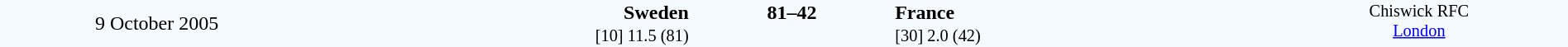<table style="width: 100%; background:#F5FAFF;" cellspacing="0">
<tr>
<td align=center rowspan=3 width=20%>9 October 2005</td>
</tr>
<tr>
<td width=24% align=right><strong>Sweden</strong></td>
<td align=center width=13%><strong>81–42</strong></td>
<td width=24%><strong>France</strong></td>
<td style=font-size:85% rowspan=3 valign=top align=center>Chiswick RFC<br><a href='#'>London</a></td>
</tr>
<tr style=font-size:85%>
<td align=right>[10] 11.5 (81)</td>
<td></td>
<td>[30] 2.0 (42)</td>
</tr>
</table>
